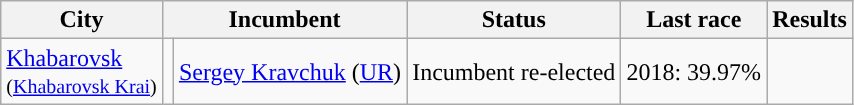<table class="wikitable">
<tr>
<th>City</th>
<th colspan=2>Incumbent</th>
<th>Status</th>
<th>Last race</th>
<th>Results</th>
</tr>
<tr>
<td><a href='#'>Khabarovsk</a><br><small>(<a href='#'>Khabarovsk Krai</a>)</small></td>
<td style="background-color:"></td>
<td><a href='#'>Sergey Kravchuk</a> (<a href='#'>UR</a>)</td>
<td>Incumbent re-elected</td>
<td>2018: 39.97%</td>
<td nowrap></td>
</tr>
</table>
